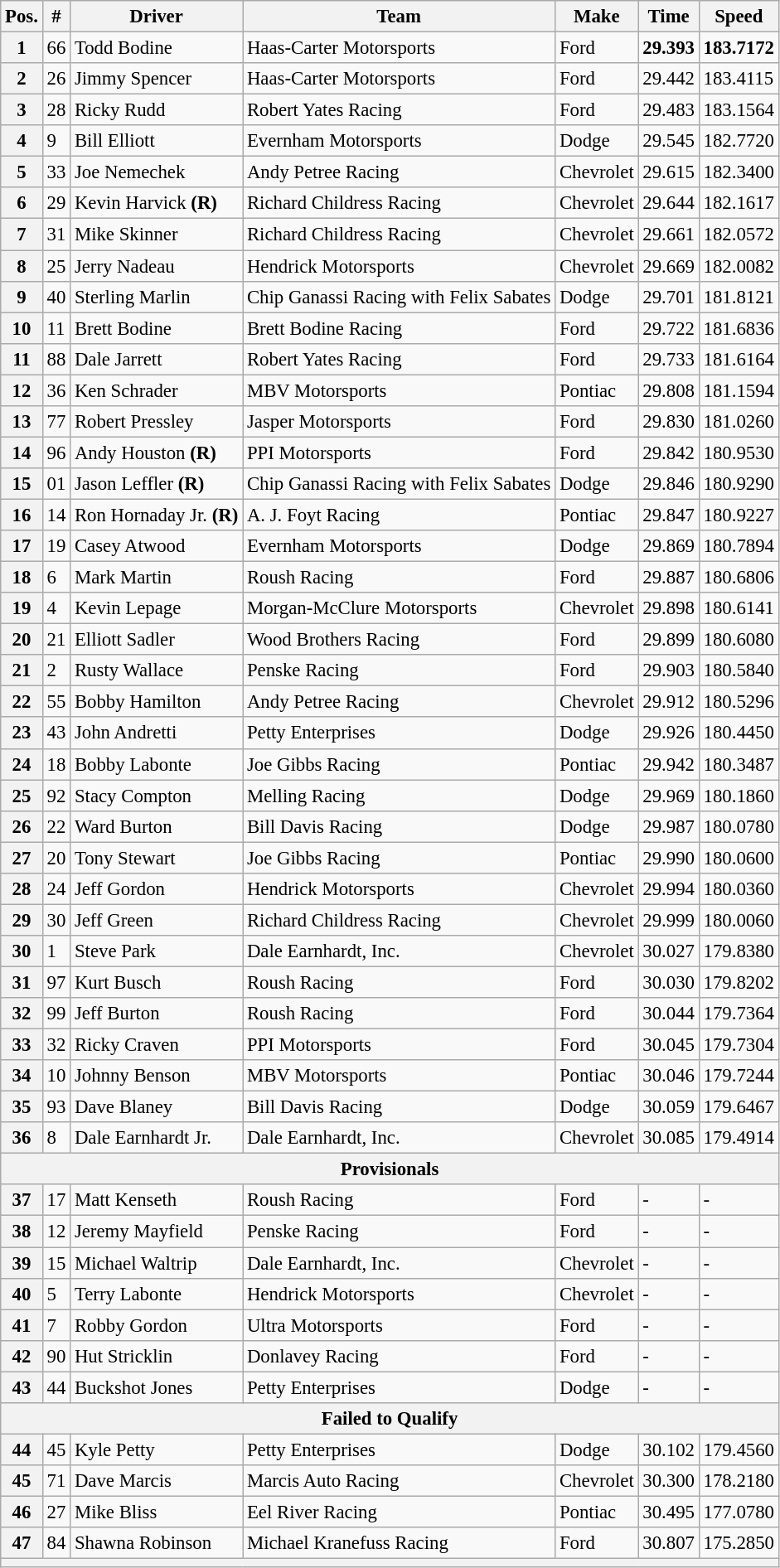<table class="wikitable" style="font-size:95%">
<tr>
<th>Pos.</th>
<th>#</th>
<th>Driver</th>
<th>Team</th>
<th>Make</th>
<th>Time</th>
<th>Speed</th>
</tr>
<tr>
<th>1</th>
<td>66</td>
<td>Todd Bodine</td>
<td>Haas-Carter Motorsports</td>
<td>Ford</td>
<td><strong>29.393</strong></td>
<td><strong>183.7172</strong></td>
</tr>
<tr>
<th>2</th>
<td>26</td>
<td>Jimmy Spencer</td>
<td>Haas-Carter Motorsports</td>
<td>Ford</td>
<td>29.442</td>
<td>183.4115</td>
</tr>
<tr>
<th>3</th>
<td>28</td>
<td>Ricky Rudd</td>
<td>Robert Yates Racing</td>
<td>Ford</td>
<td>29.483</td>
<td>183.1564</td>
</tr>
<tr>
<th>4</th>
<td>9</td>
<td>Bill Elliott</td>
<td>Evernham Motorsports</td>
<td>Dodge</td>
<td>29.545</td>
<td>182.7720</td>
</tr>
<tr>
<th>5</th>
<td>33</td>
<td>Joe Nemechek</td>
<td>Andy Petree Racing</td>
<td>Chevrolet</td>
<td>29.615</td>
<td>182.3400</td>
</tr>
<tr>
<th>6</th>
<td>29</td>
<td>Kevin Harvick <strong>(R)</strong></td>
<td>Richard Childress Racing</td>
<td>Chevrolet</td>
<td>29.644</td>
<td>182.1617</td>
</tr>
<tr>
<th>7</th>
<td>31</td>
<td>Mike Skinner</td>
<td>Richard Childress Racing</td>
<td>Chevrolet</td>
<td>29.661</td>
<td>182.0572</td>
</tr>
<tr>
<th>8</th>
<td>25</td>
<td>Jerry Nadeau</td>
<td>Hendrick Motorsports</td>
<td>Chevrolet</td>
<td>29.669</td>
<td>182.0082</td>
</tr>
<tr>
<th>9</th>
<td>40</td>
<td>Sterling Marlin</td>
<td>Chip Ganassi Racing with Felix Sabates</td>
<td>Dodge</td>
<td>29.701</td>
<td>181.8121</td>
</tr>
<tr>
<th>10</th>
<td>11</td>
<td>Brett Bodine</td>
<td>Brett Bodine Racing</td>
<td>Ford</td>
<td>29.722</td>
<td>181.6836</td>
</tr>
<tr>
<th>11</th>
<td>88</td>
<td>Dale Jarrett</td>
<td>Robert Yates Racing</td>
<td>Ford</td>
<td>29.733</td>
<td>181.6164</td>
</tr>
<tr>
<th>12</th>
<td>36</td>
<td>Ken Schrader</td>
<td>MBV Motorsports</td>
<td>Pontiac</td>
<td>29.808</td>
<td>181.1594</td>
</tr>
<tr>
<th>13</th>
<td>77</td>
<td>Robert Pressley</td>
<td>Jasper Motorsports</td>
<td>Ford</td>
<td>29.830</td>
<td>181.0260</td>
</tr>
<tr>
<th>14</th>
<td>96</td>
<td>Andy Houston <strong>(R)</strong></td>
<td>PPI Motorsports</td>
<td>Ford</td>
<td>29.842</td>
<td>180.9530</td>
</tr>
<tr>
<th>15</th>
<td>01</td>
<td>Jason Leffler <strong>(R)</strong></td>
<td>Chip Ganassi Racing with Felix Sabates</td>
<td>Dodge</td>
<td>29.846</td>
<td>180.9290</td>
</tr>
<tr>
<th>16</th>
<td>14</td>
<td>Ron Hornaday Jr. <strong>(R)</strong></td>
<td>A. J. Foyt Racing</td>
<td>Pontiac</td>
<td>29.847</td>
<td>180.9227</td>
</tr>
<tr>
<th>17</th>
<td>19</td>
<td>Casey Atwood</td>
<td>Evernham Motorsports</td>
<td>Dodge</td>
<td>29.869</td>
<td>180.7894</td>
</tr>
<tr>
<th>18</th>
<td>6</td>
<td>Mark Martin</td>
<td>Roush Racing</td>
<td>Ford</td>
<td>29.887</td>
<td>180.6806</td>
</tr>
<tr>
<th>19</th>
<td>4</td>
<td>Kevin Lepage</td>
<td>Morgan-McClure Motorsports</td>
<td>Chevrolet</td>
<td>29.898</td>
<td>180.6141</td>
</tr>
<tr>
<th>20</th>
<td>21</td>
<td>Elliott Sadler</td>
<td>Wood Brothers Racing</td>
<td>Ford</td>
<td>29.899</td>
<td>180.6080</td>
</tr>
<tr>
<th>21</th>
<td>2</td>
<td>Rusty Wallace</td>
<td>Penske Racing</td>
<td>Ford</td>
<td>29.903</td>
<td>180.5840</td>
</tr>
<tr>
<th>22</th>
<td>55</td>
<td>Bobby Hamilton</td>
<td>Andy Petree Racing</td>
<td>Chevrolet</td>
<td>29.912</td>
<td>180.5296</td>
</tr>
<tr>
<th>23</th>
<td>43</td>
<td>John Andretti</td>
<td>Petty Enterprises</td>
<td>Dodge</td>
<td>29.926</td>
<td>180.4450</td>
</tr>
<tr>
<th>24</th>
<td>18</td>
<td>Bobby Labonte</td>
<td>Joe Gibbs Racing</td>
<td>Pontiac</td>
<td>29.942</td>
<td>180.3487</td>
</tr>
<tr>
<th>25</th>
<td>92</td>
<td>Stacy Compton</td>
<td>Melling Racing</td>
<td>Dodge</td>
<td>29.969</td>
<td>180.1860</td>
</tr>
<tr>
<th>26</th>
<td>22</td>
<td>Ward Burton</td>
<td>Bill Davis Racing</td>
<td>Dodge</td>
<td>29.987</td>
<td>180.0780</td>
</tr>
<tr>
<th>27</th>
<td>20</td>
<td>Tony Stewart</td>
<td>Joe Gibbs Racing</td>
<td>Pontiac</td>
<td>29.990</td>
<td>180.0600</td>
</tr>
<tr>
<th>28</th>
<td>24</td>
<td>Jeff Gordon</td>
<td>Hendrick Motorsports</td>
<td>Chevrolet</td>
<td>29.994</td>
<td>180.0360</td>
</tr>
<tr>
<th>29</th>
<td>30</td>
<td>Jeff Green</td>
<td>Richard Childress Racing</td>
<td>Chevrolet</td>
<td>29.999</td>
<td>180.0060</td>
</tr>
<tr>
<th>30</th>
<td>1</td>
<td>Steve Park</td>
<td>Dale Earnhardt, Inc.</td>
<td>Chevrolet</td>
<td>30.027</td>
<td>179.8380</td>
</tr>
<tr>
<th>31</th>
<td>97</td>
<td>Kurt Busch</td>
<td>Roush Racing</td>
<td>Ford</td>
<td>30.030</td>
<td>179.8202</td>
</tr>
<tr>
<th>32</th>
<td>99</td>
<td>Jeff Burton</td>
<td>Roush Racing</td>
<td>Ford</td>
<td>30.044</td>
<td>179.7364</td>
</tr>
<tr>
<th>33</th>
<td>32</td>
<td>Ricky Craven</td>
<td>PPI Motorsports</td>
<td>Ford</td>
<td>30.045</td>
<td>179.7304</td>
</tr>
<tr>
<th>34</th>
<td>10</td>
<td>Johnny Benson</td>
<td>MBV Motorsports</td>
<td>Pontiac</td>
<td>30.046</td>
<td>179.7244</td>
</tr>
<tr>
<th>35</th>
<td>93</td>
<td>Dave Blaney</td>
<td>Bill Davis Racing</td>
<td>Dodge</td>
<td>30.059</td>
<td>179.6467</td>
</tr>
<tr>
<th>36</th>
<td>8</td>
<td>Dale Earnhardt Jr.</td>
<td>Dale Earnhardt, Inc.</td>
<td>Chevrolet</td>
<td>30.085</td>
<td>179.4914</td>
</tr>
<tr>
<th colspan="7">Provisionals</th>
</tr>
<tr>
<th>37</th>
<td>17</td>
<td>Matt Kenseth</td>
<td>Roush Racing</td>
<td>Ford</td>
<td>-</td>
<td>-</td>
</tr>
<tr>
<th>38</th>
<td>12</td>
<td>Jeremy Mayfield</td>
<td>Penske Racing</td>
<td>Ford</td>
<td>-</td>
<td>-</td>
</tr>
<tr>
<th>39</th>
<td>15</td>
<td>Michael Waltrip</td>
<td>Dale Earnhardt, Inc.</td>
<td>Chevrolet</td>
<td>-</td>
<td>-</td>
</tr>
<tr>
<th>40</th>
<td>5</td>
<td>Terry Labonte</td>
<td>Hendrick Motorsports</td>
<td>Chevrolet</td>
<td>-</td>
<td>-</td>
</tr>
<tr>
<th>41</th>
<td>7</td>
<td>Robby Gordon</td>
<td>Ultra Motorsports</td>
<td>Ford</td>
<td>-</td>
<td>-</td>
</tr>
<tr>
<th>42</th>
<td>90</td>
<td>Hut Stricklin</td>
<td>Donlavey Racing</td>
<td>Ford</td>
<td>-</td>
<td>-</td>
</tr>
<tr>
<th>43</th>
<td>44</td>
<td>Buckshot Jones</td>
<td>Petty Enterprises</td>
<td>Dodge</td>
<td>-</td>
<td>-</td>
</tr>
<tr>
<th colspan="8">Failed to Qualify</th>
</tr>
<tr>
<th>44</th>
<td>45</td>
<td>Kyle Petty</td>
<td>Petty Enterprises</td>
<td>Dodge</td>
<td>30.102</td>
<td>179.4560</td>
</tr>
<tr>
<th>45</th>
<td>71</td>
<td>Dave Marcis</td>
<td>Marcis Auto Racing</td>
<td>Chevrolet</td>
<td>30.300</td>
<td>178.2180</td>
</tr>
<tr>
<th>46</th>
<td>27</td>
<td>Mike Bliss</td>
<td>Eel River Racing</td>
<td>Pontiac</td>
<td>30.495</td>
<td>177.0780</td>
</tr>
<tr>
<th>47</th>
<td>84</td>
<td>Shawna Robinson</td>
<td>Michael Kranefuss Racing</td>
<td>Ford</td>
<td>30.807</td>
<td>175.2850</td>
</tr>
<tr>
<th colspan="7"></th>
</tr>
</table>
